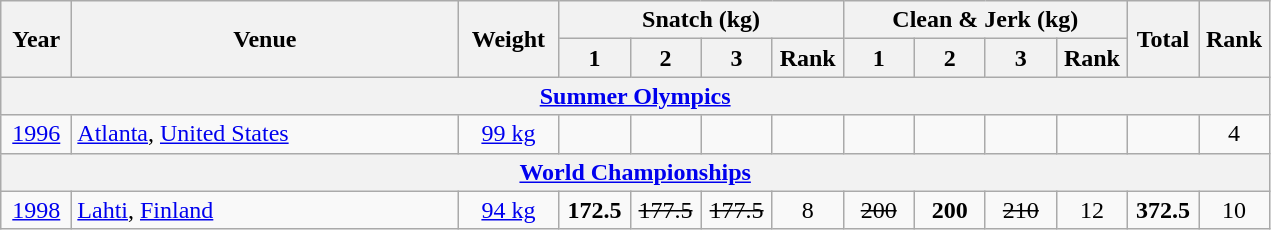<table class = "wikitable" style="text-align:center;">
<tr>
<th rowspan=2 width=40>Year</th>
<th rowspan=2 width=250>Venue</th>
<th rowspan=2 width=60>Weight</th>
<th colspan=4>Snatch (kg)</th>
<th colspan=4>Clean & Jerk (kg)</th>
<th rowspan=2 width=40>Total</th>
<th rowspan=2 width=40>Rank</th>
</tr>
<tr>
<th width=40>1</th>
<th width=40>2</th>
<th width=40>3</th>
<th width=40>Rank</th>
<th width=40>1</th>
<th width=40>2</th>
<th width=40>3</th>
<th width=40>Rank</th>
</tr>
<tr>
<th colspan=13><a href='#'>Summer Olympics</a></th>
</tr>
<tr>
<td><a href='#'>1996</a></td>
<td align=left> <a href='#'>Atlanta</a>, <a href='#'>United States</a></td>
<td><a href='#'>99 kg</a></td>
<td></td>
<td></td>
<td></td>
<td></td>
<td></td>
<td></td>
<td></td>
<td></td>
<td></td>
<td>4</td>
</tr>
<tr>
<th colspan=13><a href='#'>World Championships</a></th>
</tr>
<tr>
<td><a href='#'>1998</a></td>
<td align=left> <a href='#'>Lahti</a>, <a href='#'>Finland</a></td>
<td><a href='#'>94 kg</a></td>
<td><strong>172.5</strong></td>
<td><s>177.5</s></td>
<td><s>177.5</s></td>
<td>8</td>
<td><s>200</s></td>
<td><strong>200</strong></td>
<td><s>210</s></td>
<td>12</td>
<td><strong>372.5</strong></td>
<td>10</td>
</tr>
</table>
